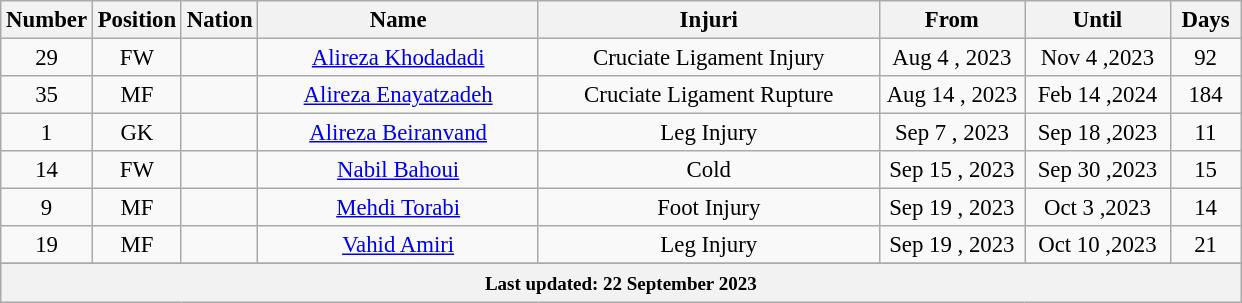<table class="wikitable" style="font-size: 95%; text-align: center;">
<tr>
<th width=30>Number</th>
<th width=40>Position</th>
<th width=30>Nation</th>
<th width=180>Name</th>
<th width=220>Injuri</th>
<th width=90>From</th>
<th width=90>Until</th>
<th width=40>Days</th>
</tr>
<tr>
<td>29</td>
<td>FW</td>
<td></td>
<td><a href='#'>Alireza Khodadadi</a></td>
<td>Cruciate Ligament Injury</td>
<td>Aug 4 , 2023</td>
<td>Nov 4 ,2023</td>
<td>92</td>
</tr>
<tr>
<td>35</td>
<td>MF</td>
<td></td>
<td><a href='#'>Alireza Enayatzadeh</a></td>
<td>Cruciate Ligament Rupture</td>
<td>Aug 14 , 2023</td>
<td>Feb 14 ,2024</td>
<td>184</td>
</tr>
<tr>
<td>1</td>
<td>GK</td>
<td></td>
<td><a href='#'>Alireza Beiranvand</a></td>
<td>Leg Injury</td>
<td>Sep 7 , 2023</td>
<td>Sep 18 ,2023</td>
<td>11</td>
</tr>
<tr>
<td>14</td>
<td>FW</td>
<td></td>
<td><a href='#'>Nabil Bahoui</a></td>
<td>Cold</td>
<td>Sep 15 , 2023</td>
<td>Sep 30 ,2023</td>
<td>15</td>
</tr>
<tr>
<td>9</td>
<td>MF</td>
<td></td>
<td><a href='#'>Mehdi Torabi</a></td>
<td>Foot Injury</td>
<td>Sep 19 , 2023</td>
<td>Oct 3 ,2023</td>
<td>14</td>
</tr>
<tr>
<td>19</td>
<td>MF</td>
<td></td>
<td><a href='#'>Vahid Amiri</a></td>
<td>Leg Injury</td>
<td>Sep 19 , 2023</td>
<td>Oct 10 ,2023</td>
<td>21</td>
</tr>
<tr>
</tr>
<tr style="text-align:left; background:#dcdcdc;">
<th colspan="22"><small>Last updated: 22 September 2023 </small></th>
</tr>
</table>
